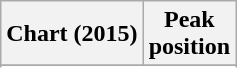<table class="wikitable sortable plainrowheaders" style="text-align:center">
<tr>
<th>Chart (2015)</th>
<th>Peak<br>position</th>
</tr>
<tr>
</tr>
<tr>
</tr>
<tr>
</tr>
<tr>
</tr>
</table>
